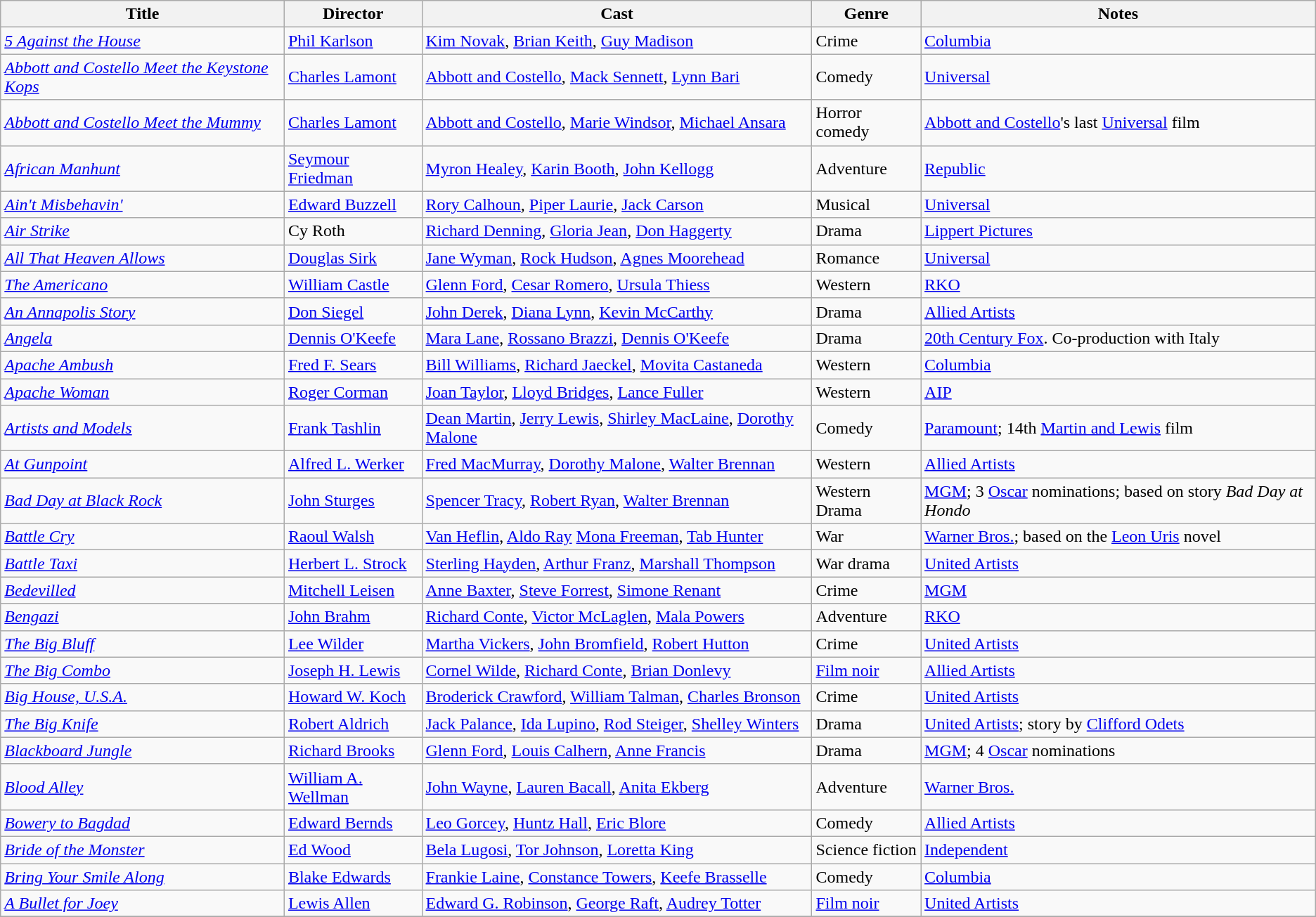<table class="wikitable sortable">
<tr>
<th>Title</th>
<th>Director</th>
<th>Cast</th>
<th>Genre</th>
<th>Notes</th>
</tr>
<tr>
<td><em><a href='#'>5 Against the House</a></em></td>
<td><a href='#'>Phil Karlson</a></td>
<td><a href='#'>Kim Novak</a>, <a href='#'>Brian Keith</a>, <a href='#'>Guy Madison</a></td>
<td>Crime</td>
<td><a href='#'>Columbia</a></td>
</tr>
<tr>
<td><em><a href='#'>Abbott and Costello Meet the Keystone Kops</a></em></td>
<td><a href='#'>Charles Lamont</a></td>
<td><a href='#'>Abbott and Costello</a>, <a href='#'>Mack Sennett</a>, <a href='#'>Lynn Bari</a></td>
<td>Comedy</td>
<td><a href='#'>Universal</a></td>
</tr>
<tr>
<td><em><a href='#'>Abbott and Costello Meet the Mummy</a></em></td>
<td><a href='#'>Charles Lamont</a></td>
<td><a href='#'>Abbott and Costello</a>, <a href='#'>Marie Windsor</a>, <a href='#'>Michael Ansara</a></td>
<td>Horror comedy</td>
<td><a href='#'>Abbott and Costello</a>'s last <a href='#'>Universal</a> film</td>
</tr>
<tr>
<td><em><a href='#'>African Manhunt</a></em></td>
<td><a href='#'>Seymour Friedman</a></td>
<td><a href='#'>Myron Healey</a>, <a href='#'>Karin Booth</a>, <a href='#'>John Kellogg</a></td>
<td>Adventure</td>
<td><a href='#'>Republic</a></td>
</tr>
<tr>
<td><em><a href='#'>Ain't Misbehavin'</a></em></td>
<td><a href='#'>Edward Buzzell</a></td>
<td><a href='#'>Rory Calhoun</a>, <a href='#'>Piper Laurie</a>, <a href='#'>Jack Carson</a></td>
<td>Musical</td>
<td><a href='#'>Universal</a></td>
</tr>
<tr>
<td><em><a href='#'>Air Strike</a></em></td>
<td>Cy Roth</td>
<td><a href='#'>Richard Denning</a>, <a href='#'>Gloria Jean</a>, <a href='#'>Don Haggerty</a></td>
<td>Drama</td>
<td><a href='#'>Lippert Pictures</a></td>
</tr>
<tr>
<td><em><a href='#'>All That Heaven Allows</a></em></td>
<td><a href='#'>Douglas Sirk</a></td>
<td><a href='#'>Jane Wyman</a>, <a href='#'>Rock Hudson</a>, <a href='#'>Agnes Moorehead</a></td>
<td>Romance</td>
<td><a href='#'>Universal</a></td>
</tr>
<tr>
<td><em><a href='#'>The Americano</a></em></td>
<td><a href='#'>William Castle</a></td>
<td><a href='#'>Glenn Ford</a>, <a href='#'>Cesar Romero</a>, <a href='#'>Ursula Thiess</a></td>
<td>Western</td>
<td><a href='#'>RKO</a></td>
</tr>
<tr>
<td><em><a href='#'>An Annapolis Story</a></em></td>
<td><a href='#'>Don Siegel</a></td>
<td><a href='#'>John Derek</a>, <a href='#'>Diana Lynn</a>, <a href='#'>Kevin McCarthy</a></td>
<td>Drama</td>
<td><a href='#'>Allied Artists</a></td>
</tr>
<tr>
<td><em><a href='#'>Angela</a></em></td>
<td><a href='#'>Dennis O'Keefe</a></td>
<td><a href='#'>Mara Lane</a>, <a href='#'>Rossano Brazzi</a>, <a href='#'>Dennis O'Keefe</a></td>
<td>Drama</td>
<td><a href='#'>20th Century Fox</a>. Co-production with Italy</td>
</tr>
<tr>
<td><em><a href='#'>Apache Ambush</a></em></td>
<td><a href='#'>Fred F. Sears</a></td>
<td><a href='#'>Bill Williams</a>, <a href='#'>Richard Jaeckel</a>, <a href='#'>Movita Castaneda</a></td>
<td>Western</td>
<td><a href='#'>Columbia</a></td>
</tr>
<tr>
<td><em><a href='#'>Apache Woman</a></em></td>
<td><a href='#'>Roger Corman</a></td>
<td><a href='#'>Joan Taylor</a>, <a href='#'>Lloyd Bridges</a>, <a href='#'>Lance Fuller</a></td>
<td>Western</td>
<td><a href='#'>AIP</a></td>
</tr>
<tr>
<td><em><a href='#'>Artists and Models</a></em></td>
<td><a href='#'>Frank Tashlin</a></td>
<td><a href='#'>Dean Martin</a>, <a href='#'>Jerry Lewis</a>, <a href='#'>Shirley MacLaine</a>, <a href='#'>Dorothy Malone</a></td>
<td>Comedy</td>
<td><a href='#'>Paramount</a>; 14th <a href='#'>Martin and Lewis</a> film</td>
</tr>
<tr>
<td><em><a href='#'>At Gunpoint</a></em></td>
<td><a href='#'>Alfred L. Werker</a></td>
<td><a href='#'>Fred MacMurray</a>, <a href='#'>Dorothy Malone</a>, <a href='#'>Walter Brennan</a></td>
<td>Western</td>
<td><a href='#'>Allied Artists</a></td>
</tr>
<tr>
<td><em><a href='#'>Bad Day at Black Rock</a></em></td>
<td><a href='#'>John Sturges</a></td>
<td><a href='#'>Spencer Tracy</a>, <a href='#'>Robert Ryan</a>, <a href='#'>Walter Brennan</a></td>
<td>Western Drama</td>
<td><a href='#'>MGM</a>; 3 <a href='#'>Oscar</a> nominations; based on story <em>Bad Day at Hondo</em></td>
</tr>
<tr>
<td><em><a href='#'>Battle Cry</a></em></td>
<td><a href='#'>Raoul Walsh</a></td>
<td><a href='#'>Van Heflin</a>, <a href='#'>Aldo Ray</a> <a href='#'>Mona Freeman</a>, <a href='#'>Tab Hunter</a></td>
<td>War</td>
<td><a href='#'>Warner Bros.</a>; based on the <a href='#'>Leon Uris</a> novel</td>
</tr>
<tr>
<td><em><a href='#'>Battle Taxi</a></em></td>
<td><a href='#'>Herbert L. Strock</a></td>
<td><a href='#'>Sterling Hayden</a>, <a href='#'>Arthur Franz</a>, <a href='#'>Marshall Thompson</a></td>
<td>War drama</td>
<td><a href='#'>United Artists</a></td>
</tr>
<tr>
<td><em><a href='#'>Bedevilled</a></em></td>
<td><a href='#'>Mitchell Leisen</a></td>
<td><a href='#'>Anne Baxter</a>, <a href='#'>Steve Forrest</a>, <a href='#'>Simone Renant</a></td>
<td>Crime</td>
<td><a href='#'>MGM</a></td>
</tr>
<tr>
<td><em><a href='#'>Bengazi</a></em></td>
<td><a href='#'>John Brahm</a></td>
<td><a href='#'>Richard Conte</a>, <a href='#'>Victor McLaglen</a>, <a href='#'>Mala Powers</a></td>
<td>Adventure</td>
<td><a href='#'>RKO</a></td>
</tr>
<tr>
<td><em><a href='#'>The Big Bluff</a></em></td>
<td><a href='#'>Lee Wilder</a></td>
<td><a href='#'>Martha Vickers</a>, <a href='#'>John Bromfield</a>, <a href='#'>Robert Hutton</a></td>
<td>Crime</td>
<td><a href='#'>United Artists</a></td>
</tr>
<tr>
<td><em><a href='#'>The Big Combo</a></em></td>
<td><a href='#'>Joseph H. Lewis</a></td>
<td><a href='#'>Cornel Wilde</a>, <a href='#'>Richard Conte</a>, <a href='#'>Brian Donlevy</a></td>
<td><a href='#'>Film noir</a></td>
<td><a href='#'>Allied Artists</a></td>
</tr>
<tr>
<td><em><a href='#'>Big House, U.S.A.</a></em></td>
<td><a href='#'>Howard W. Koch</a></td>
<td><a href='#'>Broderick Crawford</a>, <a href='#'>William Talman</a>, <a href='#'>Charles Bronson</a></td>
<td>Crime</td>
<td><a href='#'>United Artists</a></td>
</tr>
<tr>
<td><em><a href='#'>The Big Knife</a></em></td>
<td><a href='#'>Robert Aldrich</a></td>
<td><a href='#'>Jack Palance</a>, <a href='#'>Ida Lupino</a>, <a href='#'>Rod Steiger</a>, <a href='#'>Shelley Winters</a></td>
<td>Drama</td>
<td><a href='#'>United Artists</a>; story by <a href='#'>Clifford Odets</a></td>
</tr>
<tr>
<td><em><a href='#'>Blackboard Jungle</a></em></td>
<td><a href='#'>Richard Brooks</a></td>
<td><a href='#'>Glenn Ford</a>, <a href='#'>Louis Calhern</a>, <a href='#'>Anne Francis</a></td>
<td>Drama</td>
<td><a href='#'>MGM</a>; 4 <a href='#'>Oscar</a> nominations</td>
</tr>
<tr>
<td><em><a href='#'>Blood Alley</a></em></td>
<td><a href='#'>William A. Wellman</a></td>
<td><a href='#'>John Wayne</a>, <a href='#'>Lauren Bacall</a>, <a href='#'>Anita Ekberg</a></td>
<td>Adventure</td>
<td><a href='#'>Warner Bros.</a></td>
</tr>
<tr>
<td><em><a href='#'>Bowery to Bagdad</a></em></td>
<td><a href='#'>Edward Bernds</a></td>
<td><a href='#'>Leo Gorcey</a>, <a href='#'>Huntz Hall</a>, <a href='#'>Eric Blore</a></td>
<td>Comedy</td>
<td><a href='#'>Allied Artists</a></td>
</tr>
<tr>
<td><em><a href='#'>Bride of the Monster</a></em></td>
<td><a href='#'>Ed Wood</a></td>
<td><a href='#'>Bela Lugosi</a>, <a href='#'>Tor Johnson</a>, <a href='#'>Loretta King</a></td>
<td>Science fiction</td>
<td><a href='#'>Independent</a></td>
</tr>
<tr>
<td><em><a href='#'>Bring Your Smile Along</a></em></td>
<td><a href='#'>Blake Edwards</a></td>
<td><a href='#'>Frankie Laine</a>, <a href='#'>Constance Towers</a>, <a href='#'>Keefe Brasselle</a></td>
<td>Comedy</td>
<td><a href='#'>Columbia</a></td>
</tr>
<tr>
<td><em><a href='#'>A Bullet for Joey</a></em></td>
<td><a href='#'>Lewis Allen</a></td>
<td><a href='#'>Edward G. Robinson</a>, <a href='#'>George Raft</a>, <a href='#'>Audrey Totter</a></td>
<td><a href='#'>Film noir</a></td>
<td><a href='#'>United Artists</a></td>
</tr>
<tr>
</tr>
</table>
